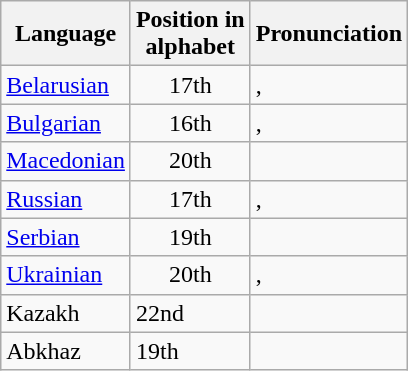<table class="wikitable">
<tr>
<th>Language</th>
<th>Position in <br> alphabet</th>
<th>Pronunciation</th>
</tr>
<tr>
<td><a href='#'>Belarusian</a></td>
<td align=center>17th</td>
<td>, </td>
</tr>
<tr>
<td><a href='#'>Bulgarian</a></td>
<td align=center>16th</td>
<td>, </td>
</tr>
<tr>
<td><a href='#'>Macedonian</a></td>
<td align=center>20th</td>
<td></td>
</tr>
<tr>
<td><a href='#'>Russian</a></td>
<td align=center>17th</td>
<td>, </td>
</tr>
<tr>
<td><a href='#'>Serbian</a></td>
<td align=center>19th</td>
<td></td>
</tr>
<tr>
<td><a href='#'>Ukrainian</a></td>
<td align=center>20th</td>
<td>, </td>
</tr>
<tr>
<td>Kazakh</td>
<td>22nd</td>
<td></td>
</tr>
<tr>
<td>Abkhaz</td>
<td>19th</td>
<td></td>
</tr>
</table>
